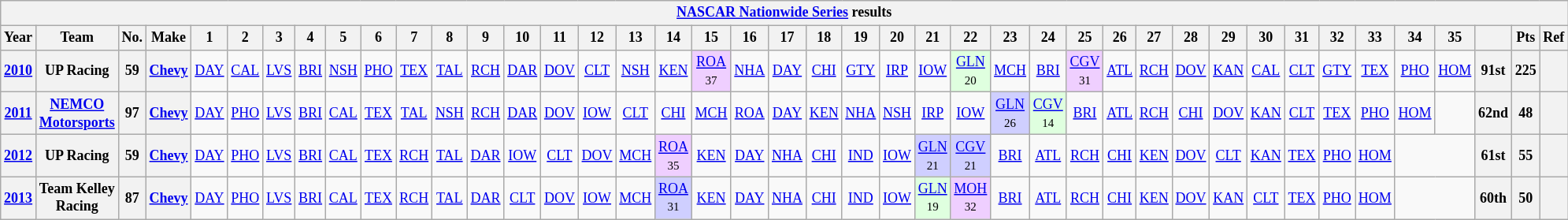<table class="wikitable" style="text-align:center; font-size:75%">
<tr>
<th colspan=42><a href='#'>NASCAR Nationwide Series</a> results</th>
</tr>
<tr>
<th>Year</th>
<th>Team</th>
<th>No.</th>
<th>Make</th>
<th>1</th>
<th>2</th>
<th>3</th>
<th>4</th>
<th>5</th>
<th>6</th>
<th>7</th>
<th>8</th>
<th>9</th>
<th>10</th>
<th>11</th>
<th>12</th>
<th>13</th>
<th>14</th>
<th>15</th>
<th>16</th>
<th>17</th>
<th>18</th>
<th>19</th>
<th>20</th>
<th>21</th>
<th>22</th>
<th>23</th>
<th>24</th>
<th>25</th>
<th>26</th>
<th>27</th>
<th>28</th>
<th>29</th>
<th>30</th>
<th>31</th>
<th>32</th>
<th>33</th>
<th>34</th>
<th>35</th>
<th></th>
<th>Pts</th>
<th>Ref</th>
</tr>
<tr>
<th><a href='#'>2010</a></th>
<th>UP Racing</th>
<th>59</th>
<th><a href='#'>Chevy</a></th>
<td><a href='#'>DAY</a></td>
<td><a href='#'>CAL</a></td>
<td><a href='#'>LVS</a></td>
<td><a href='#'>BRI</a></td>
<td><a href='#'>NSH</a></td>
<td><a href='#'>PHO</a></td>
<td><a href='#'>TEX</a></td>
<td><a href='#'>TAL</a></td>
<td><a href='#'>RCH</a></td>
<td><a href='#'>DAR</a></td>
<td><a href='#'>DOV</a></td>
<td><a href='#'>CLT</a></td>
<td><a href='#'>NSH</a></td>
<td><a href='#'>KEN</a></td>
<td style="background:#EFCFFF;"><a href='#'>ROA</a><br><small>37</small></td>
<td><a href='#'>NHA</a></td>
<td><a href='#'>DAY</a></td>
<td><a href='#'>CHI</a></td>
<td><a href='#'>GTY</a></td>
<td><a href='#'>IRP</a></td>
<td><a href='#'>IOW</a></td>
<td style="background:#DFFFDF;"><a href='#'>GLN</a><br><small>20</small></td>
<td><a href='#'>MCH</a></td>
<td><a href='#'>BRI</a></td>
<td style="background:#EFCFFF;"><a href='#'>CGV</a><br><small>31</small></td>
<td><a href='#'>ATL</a></td>
<td><a href='#'>RCH</a></td>
<td><a href='#'>DOV</a></td>
<td><a href='#'>KAN</a></td>
<td><a href='#'>CAL</a></td>
<td><a href='#'>CLT</a></td>
<td><a href='#'>GTY</a></td>
<td><a href='#'>TEX</a></td>
<td><a href='#'>PHO</a></td>
<td><a href='#'>HOM</a></td>
<th>91st</th>
<th>225</th>
<th></th>
</tr>
<tr>
<th><a href='#'>2011</a></th>
<th><a href='#'>NEMCO Motorsports</a></th>
<th>97</th>
<th><a href='#'>Chevy</a></th>
<td><a href='#'>DAY</a></td>
<td><a href='#'>PHO</a></td>
<td><a href='#'>LVS</a></td>
<td><a href='#'>BRI</a></td>
<td><a href='#'>CAL</a></td>
<td><a href='#'>TEX</a></td>
<td><a href='#'>TAL</a></td>
<td><a href='#'>NSH</a></td>
<td><a href='#'>RCH</a></td>
<td><a href='#'>DAR</a></td>
<td><a href='#'>DOV</a></td>
<td><a href='#'>IOW</a></td>
<td><a href='#'>CLT</a></td>
<td><a href='#'>CHI</a></td>
<td><a href='#'>MCH</a></td>
<td><a href='#'>ROA</a></td>
<td><a href='#'>DAY</a></td>
<td><a href='#'>KEN</a></td>
<td><a href='#'>NHA</a></td>
<td><a href='#'>NSH</a></td>
<td><a href='#'>IRP</a></td>
<td><a href='#'>IOW</a></td>
<td style="background:#CFCFFF;"><a href='#'>GLN</a><br><small>26</small></td>
<td style="background:#DFFFDF;"><a href='#'>CGV</a><br><small>14</small></td>
<td><a href='#'>BRI</a></td>
<td><a href='#'>ATL</a></td>
<td><a href='#'>RCH</a></td>
<td><a href='#'>CHI</a></td>
<td><a href='#'>DOV</a></td>
<td><a href='#'>KAN</a></td>
<td><a href='#'>CLT</a></td>
<td><a href='#'>TEX</a></td>
<td><a href='#'>PHO</a></td>
<td><a href='#'>HOM</a></td>
<td></td>
<th>62nd</th>
<th>48</th>
<th></th>
</tr>
<tr>
<th><a href='#'>2012</a></th>
<th>UP Racing</th>
<th>59</th>
<th><a href='#'>Chevy</a></th>
<td><a href='#'>DAY</a></td>
<td><a href='#'>PHO</a></td>
<td><a href='#'>LVS</a></td>
<td><a href='#'>BRI</a></td>
<td><a href='#'>CAL</a></td>
<td><a href='#'>TEX</a></td>
<td><a href='#'>RCH</a></td>
<td><a href='#'>TAL</a></td>
<td><a href='#'>DAR</a></td>
<td><a href='#'>IOW</a></td>
<td><a href='#'>CLT</a></td>
<td><a href='#'>DOV</a></td>
<td><a href='#'>MCH</a></td>
<td style="background:#EFCFFF;"><a href='#'>ROA</a><br><small>35</small></td>
<td><a href='#'>KEN</a></td>
<td><a href='#'>DAY</a></td>
<td><a href='#'>NHA</a></td>
<td><a href='#'>CHI</a></td>
<td><a href='#'>IND</a></td>
<td><a href='#'>IOW</a></td>
<td style="background:#CFCFFF;"><a href='#'>GLN</a><br><small>21</small></td>
<td style="background:#CFCFFF;"><a href='#'>CGV</a><br><small>21</small></td>
<td><a href='#'>BRI</a></td>
<td><a href='#'>ATL</a></td>
<td><a href='#'>RCH</a></td>
<td><a href='#'>CHI</a></td>
<td><a href='#'>KEN</a></td>
<td><a href='#'>DOV</a></td>
<td><a href='#'>CLT</a></td>
<td><a href='#'>KAN</a></td>
<td><a href='#'>TEX</a></td>
<td><a href='#'>PHO</a></td>
<td><a href='#'>HOM</a></td>
<td colspan=2></td>
<th>61st</th>
<th>55</th>
<th></th>
</tr>
<tr>
<th><a href='#'>2013</a></th>
<th>Team Kelley Racing</th>
<th>87</th>
<th><a href='#'>Chevy</a></th>
<td><a href='#'>DAY</a></td>
<td><a href='#'>PHO</a></td>
<td><a href='#'>LVS</a></td>
<td><a href='#'>BRI</a></td>
<td><a href='#'>CAL</a></td>
<td><a href='#'>TEX</a></td>
<td><a href='#'>RCH</a></td>
<td><a href='#'>TAL</a></td>
<td><a href='#'>DAR</a></td>
<td><a href='#'>CLT</a></td>
<td><a href='#'>DOV</a></td>
<td><a href='#'>IOW</a></td>
<td><a href='#'>MCH</a></td>
<td style="background:#CFCFFF;"><a href='#'>ROA</a><br><small>31</small></td>
<td><a href='#'>KEN</a></td>
<td><a href='#'>DAY</a></td>
<td><a href='#'>NHA</a></td>
<td><a href='#'>CHI</a></td>
<td><a href='#'>IND</a></td>
<td><a href='#'>IOW</a></td>
<td style="background:#DFFFDF;"><a href='#'>GLN</a><br><small>19</small></td>
<td style="background:#EFCFFF;"><a href='#'>MOH</a><br><small>32</small></td>
<td><a href='#'>BRI</a></td>
<td><a href='#'>ATL</a></td>
<td><a href='#'>RCH</a></td>
<td><a href='#'>CHI</a></td>
<td><a href='#'>KEN</a></td>
<td><a href='#'>DOV</a></td>
<td><a href='#'>KAN</a></td>
<td><a href='#'>CLT</a></td>
<td><a href='#'>TEX</a></td>
<td><a href='#'>PHO</a></td>
<td><a href='#'>HOM</a></td>
<td colspan=2></td>
<th>60th</th>
<th>50</th>
<th></th>
</tr>
</table>
